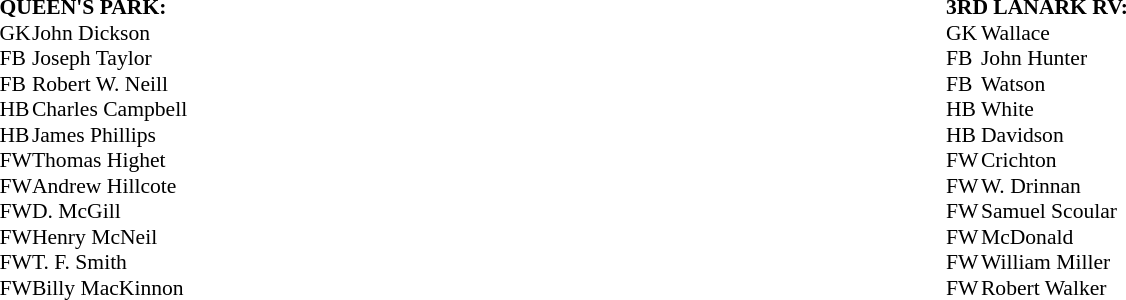<table width="100%">
<tr>
<td valign="top" width="50%"><br><table style="font-size: 90%" cellspacing="0" cellpadding="0">
<tr>
<td colspan="2"><strong>QUEEN'S PARK:</strong></td>
</tr>
<tr>
<td>GK</td>
<td> John Dickson</td>
</tr>
<tr>
<td>FB</td>
<td> Joseph Taylor</td>
</tr>
<tr>
<td>FB</td>
<td> Robert W. Neill</td>
</tr>
<tr>
<td>HB</td>
<td> Charles Campbell</td>
</tr>
<tr>
<td>HB</td>
<td> James Phillips</td>
</tr>
<tr>
<td>FW</td>
<td> Thomas Highet</td>
</tr>
<tr>
<td>FW</td>
<td> Andrew Hillcote</td>
</tr>
<tr>
<td>FW</td>
<td> D. McGill</td>
</tr>
<tr>
<td>FW</td>
<td> Henry McNeil</td>
</tr>
<tr>
<td>FW</td>
<td> T. F. Smith</td>
</tr>
<tr>
<td>FW</td>
<td> Billy MacKinnon</td>
</tr>
<tr>
<td colspan=2></td>
</tr>
<tr>
<td colspan="2"></td>
</tr>
</table>
</td>
<td valign="top" width="50%"><br><table style="font-size: 90%" cellspacing="0" cellpadding="0" align=centre>
<tr>
<td colspan="2"><strong>3RD LANARK RV:</strong></td>
</tr>
<tr>
<td>GK</td>
<td> Wallace</td>
</tr>
<tr>
<td>FB</td>
<td> John Hunter</td>
</tr>
<tr>
<td>FB</td>
<td> Watson</td>
</tr>
<tr>
<td>HB</td>
<td> White</td>
</tr>
<tr>
<td>HB</td>
<td> Davidson</td>
</tr>
<tr>
<td>FW</td>
<td> Crichton</td>
</tr>
<tr>
<td>FW</td>
<td> W. Drinnan</td>
</tr>
<tr>
<td>FW</td>
<td> Samuel Scoular</td>
</tr>
<tr>
<td>FW</td>
<td> McDonald</td>
</tr>
<tr>
<td>FW</td>
<td> William Miller</td>
</tr>
<tr>
<td>FW</td>
<td> Robert Walker</td>
</tr>
<tr>
<td colspan=2></td>
</tr>
<tr>
<td colspan="2"></td>
</tr>
</table>
</td>
</tr>
</table>
